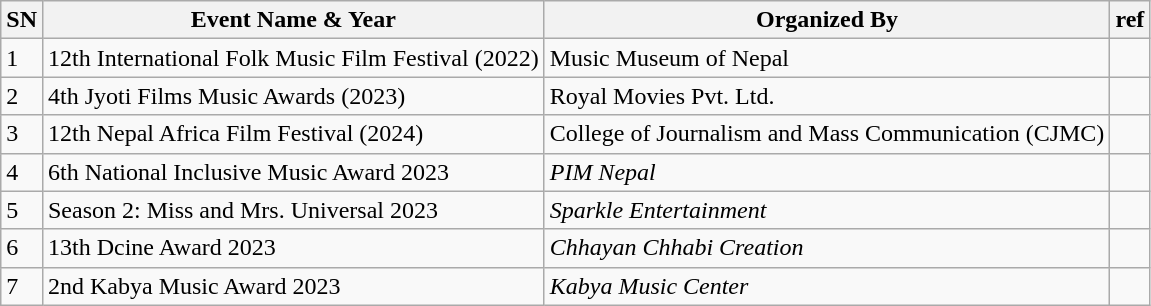<table class="wikitable sortable">
<tr>
<th>SN</th>
<th>Event Name & Year</th>
<th>Organized By</th>
<th>ref</th>
</tr>
<tr>
<td>1</td>
<td>12th International Folk Music Film Festival (2022)</td>
<td>Music Museum of Nepal</td>
<td></td>
</tr>
<tr>
<td>2</td>
<td>4th Jyoti Films Music Awards (2023)</td>
<td>Royal Movies Pvt. Ltd.</td>
<td></td>
</tr>
<tr>
<td>3</td>
<td>12th Nepal Africa Film Festival (2024)</td>
<td>College of Journalism and Mass Communication (CJMC)</td>
<td></td>
</tr>
<tr>
<td>4</td>
<td>6th National Inclusive Music Award 2023</td>
<td><em>PIM Nepal</em></td>
<td></td>
</tr>
<tr>
<td>5</td>
<td>Season 2: Miss and Mrs. Universal 2023</td>
<td><em>Sparkle Entertainment</em></td>
<td></td>
</tr>
<tr>
<td>6</td>
<td>13th Dcine Award 2023</td>
<td><em>Chhayan Chhabi Creation</em></td>
<td></td>
</tr>
<tr>
<td>7</td>
<td>2nd Kabya Music Award 2023</td>
<td><em>Kabya Music Center</em></td>
<td></td>
</tr>
</table>
